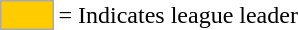<table>
<tr>
<td style="background:#fc0; border:1px solid #aaa; width:2em;"></td>
<td>= Indicates league leader</td>
</tr>
</table>
